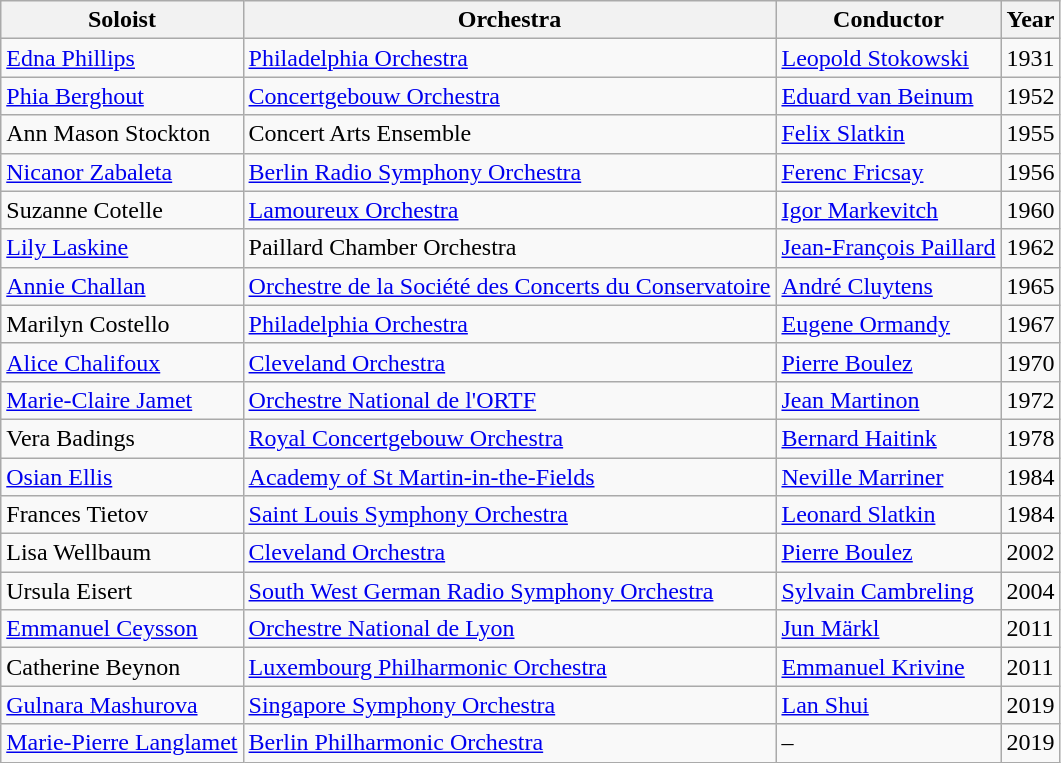<table class="wikitable plainrowheaders" style="text-align: left; margin-right: 0;">
<tr>
<th scope="col">Soloist</th>
<th scope="col">Orchestra</th>
<th scope="col">Conductor</th>
<th scope="col">Year</th>
</tr>
<tr>
<td><a href='#'>Edna Phillips</a></td>
<td><a href='#'>Philadelphia Orchestra</a></td>
<td><a href='#'>Leopold Stokowski</a></td>
<td>1931</td>
</tr>
<tr>
<td><a href='#'>Phia Berghout</a></td>
<td><a href='#'>Concertgebouw Orchestra</a></td>
<td><a href='#'>Eduard van Beinum</a></td>
<td>1952</td>
</tr>
<tr>
<td>Ann Mason Stockton</td>
<td>Concert Arts Ensemble</td>
<td><a href='#'>Felix Slatkin</a></td>
<td>1955</td>
</tr>
<tr>
<td><a href='#'>Nicanor Zabaleta</a></td>
<td><a href='#'>Berlin Radio Symphony Orchestra </a></td>
<td><a href='#'>Ferenc Fricsay</a></td>
<td>1956</td>
</tr>
<tr>
<td>Suzanne Cotelle</td>
<td><a href='#'>Lamoureux Orchestra</a></td>
<td><a href='#'>Igor Markevitch</a></td>
<td>1960</td>
</tr>
<tr>
<td><a href='#'>Lily Laskine</a></td>
<td>Paillard Chamber Orchestra</td>
<td><a href='#'>Jean-François Paillard</a></td>
<td>1962</td>
</tr>
<tr>
<td><a href='#'>Annie Challan</a></td>
<td><a href='#'>Orchestre de la Société des Concerts du Conservatoire</a></td>
<td><a href='#'>André Cluytens</a></td>
<td>1965</td>
</tr>
<tr>
<td>Marilyn Costello</td>
<td><a href='#'>Philadelphia Orchestra</a></td>
<td><a href='#'>Eugene Ormandy</a></td>
<td>1967</td>
</tr>
<tr>
<td><a href='#'>Alice Chalifoux</a></td>
<td><a href='#'>Cleveland Orchestra</a></td>
<td><a href='#'>Pierre Boulez</a></td>
<td>1970</td>
</tr>
<tr>
<td><a href='#'>Marie-Claire Jamet</a></td>
<td><a href='#'>Orchestre National de l'ORTF</a></td>
<td><a href='#'>Jean Martinon</a></td>
<td>1972</td>
</tr>
<tr>
<td>Vera Badings</td>
<td><a href='#'>Royal Concertgebouw Orchestra</a></td>
<td><a href='#'>Bernard Haitink</a></td>
<td>1978</td>
</tr>
<tr>
<td><a href='#'>Osian Ellis</a></td>
<td><a href='#'>Academy of St Martin-in-the-Fields</a></td>
<td><a href='#'>Neville Marriner</a></td>
<td>1984</td>
</tr>
<tr>
<td>Frances Tietov</td>
<td><a href='#'>Saint Louis Symphony Orchestra</a></td>
<td><a href='#'>Leonard Slatkin</a></td>
<td>1984</td>
</tr>
<tr>
<td>Lisa Wellbaum</td>
<td><a href='#'>Cleveland Orchestra</a></td>
<td><a href='#'>Pierre Boulez</a></td>
<td>2002</td>
</tr>
<tr>
<td>Ursula Eisert</td>
<td><a href='#'>South West German Radio Symphony Orchestra</a></td>
<td><a href='#'>Sylvain Cambreling</a></td>
<td>2004</td>
</tr>
<tr>
<td><a href='#'>Emmanuel Ceysson</a></td>
<td><a href='#'>Orchestre National de Lyon</a></td>
<td><a href='#'>Jun Märkl</a></td>
<td>2011</td>
</tr>
<tr>
<td>Catherine Beynon</td>
<td><a href='#'>Luxembourg Philharmonic Orchestra</a></td>
<td><a href='#'>Emmanuel Krivine</a></td>
<td>2011</td>
</tr>
<tr>
<td><a href='#'>Gulnara Mashurova</a></td>
<td><a href='#'>Singapore Symphony Orchestra</a></td>
<td><a href='#'>Lan Shui</a></td>
<td>2019</td>
</tr>
<tr>
<td><a href='#'>Marie-Pierre Langlamet</a></td>
<td><a href='#'>Berlin Philharmonic Orchestra</a></td>
<td>–</td>
<td>2019</td>
</tr>
</table>
